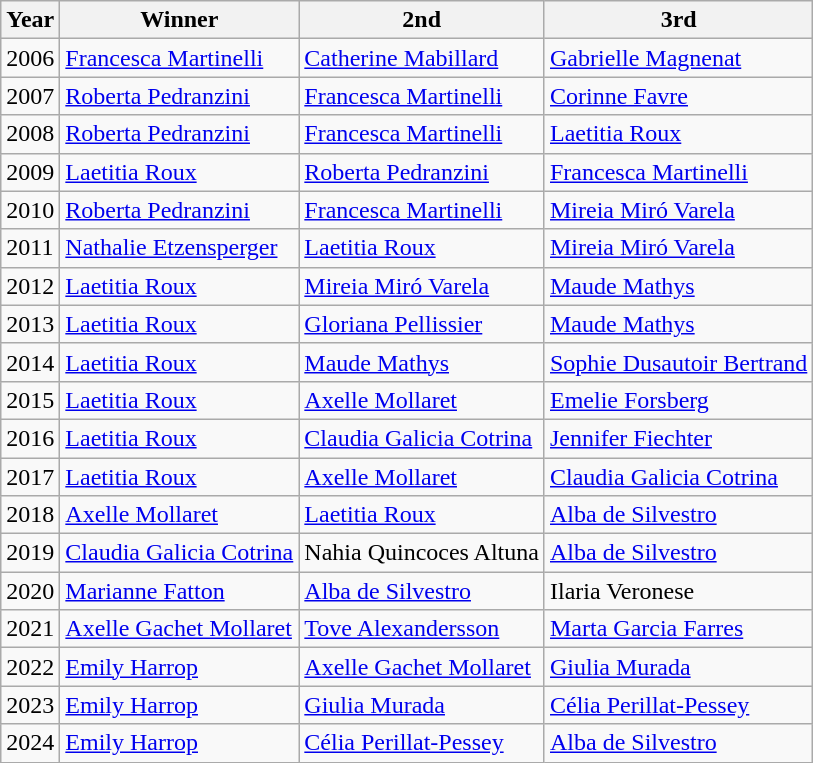<table class="wikitable">
<tr>
<th>Year</th>
<th>Winner</th>
<th>2nd</th>
<th>3rd</th>
</tr>
<tr>
<td>2006</td>
<td> <a href='#'>Francesca Martinelli</a></td>
<td> <a href='#'>Catherine Mabillard</a></td>
<td> <a href='#'>Gabrielle Magnenat</a></td>
</tr>
<tr>
<td>2007</td>
<td> <a href='#'>Roberta Pedranzini</a></td>
<td> <a href='#'>Francesca Martinelli</a></td>
<td> <a href='#'>Corinne Favre</a></td>
</tr>
<tr>
<td>2008</td>
<td> <a href='#'>Roberta Pedranzini</a></td>
<td> <a href='#'>Francesca Martinelli</a></td>
<td> <a href='#'>Laetitia Roux</a></td>
</tr>
<tr>
<td>2009</td>
<td> <a href='#'>Laetitia Roux</a></td>
<td> <a href='#'>Roberta Pedranzini</a></td>
<td> <a href='#'>Francesca Martinelli</a></td>
</tr>
<tr>
<td>2010</td>
<td> <a href='#'>Roberta Pedranzini</a></td>
<td> <a href='#'>Francesca Martinelli</a></td>
<td> <a href='#'>Mireia Miró Varela</a></td>
</tr>
<tr>
<td>2011</td>
<td> <a href='#'>Nathalie Etzensperger</a></td>
<td> <a href='#'>Laetitia Roux</a></td>
<td> <a href='#'>Mireia Miró Varela</a></td>
</tr>
<tr>
<td>2012</td>
<td> <a href='#'>Laetitia Roux</a></td>
<td> <a href='#'>Mireia Miró Varela</a></td>
<td> <a href='#'>Maude Mathys</a></td>
</tr>
<tr>
<td>2013</td>
<td> <a href='#'>Laetitia Roux</a></td>
<td> <a href='#'>Gloriana Pellissier</a></td>
<td> <a href='#'>Maude Mathys</a></td>
</tr>
<tr>
<td>2014</td>
<td> <a href='#'>Laetitia Roux</a></td>
<td> <a href='#'>Maude Mathys</a></td>
<td> <a href='#'>Sophie Dusautoir Bertrand</a></td>
</tr>
<tr>
<td>2015</td>
<td> <a href='#'>Laetitia Roux</a></td>
<td> <a href='#'>Axelle Mollaret</a></td>
<td> <a href='#'>Emelie Forsberg</a></td>
</tr>
<tr>
<td>2016</td>
<td> <a href='#'>Laetitia Roux</a></td>
<td> <a href='#'>Claudia Galicia Cotrina</a></td>
<td> <a href='#'>Jennifer Fiechter</a></td>
</tr>
<tr>
<td>2017</td>
<td> <a href='#'>Laetitia Roux</a></td>
<td> <a href='#'>Axelle Mollaret</a></td>
<td> <a href='#'>Claudia Galicia Cotrina</a></td>
</tr>
<tr>
<td>2018</td>
<td> <a href='#'>Axelle Mollaret</a></td>
<td> <a href='#'>Laetitia Roux</a></td>
<td> <a href='#'>Alba de Silvestro</a></td>
</tr>
<tr>
<td align="center">2019</td>
<td> <a href='#'>Claudia Galicia Cotrina</a></td>
<td> Nahia Quincoces Altuna</td>
<td> <a href='#'>Alba de Silvestro</a></td>
</tr>
<tr>
<td align="center">2020</td>
<td> <a href='#'>Marianne Fatton</a></td>
<td> <a href='#'>Alba de Silvestro</a></td>
<td> Ilaria Veronese</td>
</tr>
<tr>
<td>2021</td>
<td> <a href='#'>Axelle Gachet Mollaret</a></td>
<td> <a href='#'>Tove Alexandersson</a></td>
<td> <a href='#'>Marta Garcia Farres</a></td>
</tr>
<tr>
<td>2022</td>
<td> <a href='#'>Emily Harrop</a></td>
<td> <a href='#'>Axelle Gachet Mollaret</a></td>
<td> <a href='#'>Giulia Murada</a></td>
</tr>
<tr>
<td>2023</td>
<td> <a href='#'>Emily Harrop</a></td>
<td> <a href='#'>Giulia Murada</a></td>
<td> <a href='#'>Célia Perillat-Pessey</a></td>
</tr>
<tr>
<td>2024</td>
<td> <a href='#'>Emily Harrop</a></td>
<td> <a href='#'>Célia Perillat-Pessey</a></td>
<td> <a href='#'>Alba de Silvestro</a></td>
</tr>
</table>
